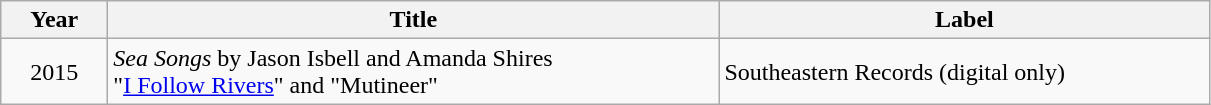<table class="wikitable">
<tr>
<th style="width:4.0em;">Year</th>
<th style="width:25em;">Title</th>
<th style="width:20em;">Label</th>
</tr>
<tr>
<td style="text-align:center;">2015</td>
<td><em>Sea Songs</em> by Jason Isbell and Amanda Shires<br>"<a href='#'>I Follow Rivers</a>" and "Mutineer"</td>
<td>Southeastern Records (digital only)</td>
</tr>
</table>
